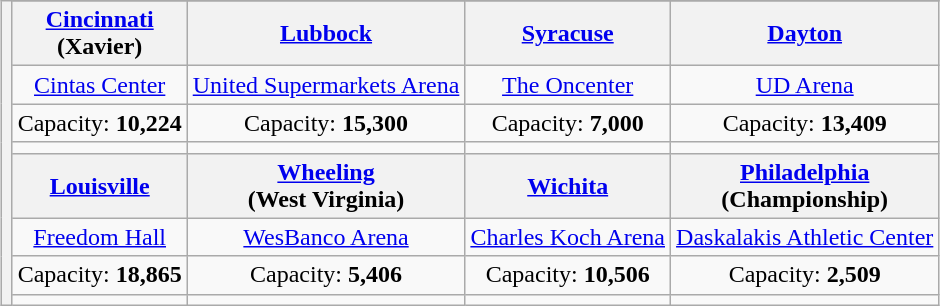<table class="wikitable" style="margin:1em auto; text-align:center">
<tr>
<th rowspan=9></th>
</tr>
<tr>
<th><a href='#'>Cincinnati</a><br>(Xavier)</th>
<th><a href='#'>Lubbock</a></th>
<th><a href='#'>Syracuse</a></th>
<th><a href='#'>Dayton</a></th>
</tr>
<tr>
<td><a href='#'>Cintas Center</a></td>
<td><a href='#'>United Supermarkets Arena</a></td>
<td><a href='#'>The Oncenter</a></td>
<td><a href='#'>UD Arena</a></td>
</tr>
<tr>
<td>Capacity: <strong>10,224</strong></td>
<td>Capacity: <strong>15,300</strong></td>
<td>Capacity: <strong>7,000</strong></td>
<td>Capacity: <strong>13,409</strong></td>
</tr>
<tr>
<td></td>
<td></td>
<td></td>
<td></td>
</tr>
<tr>
<th><a href='#'>Louisville</a></th>
<th><a href='#'>Wheeling</a><br>(West Virginia)</th>
<th><a href='#'>Wichita</a></th>
<th><a href='#'>Philadelphia</a><br>(Championship)</th>
</tr>
<tr>
<td><a href='#'>Freedom Hall</a></td>
<td><a href='#'>WesBanco Arena</a></td>
<td><a href='#'>Charles Koch Arena</a></td>
<td><a href='#'>Daskalakis Athletic Center</a></td>
</tr>
<tr>
<td>Capacity: <strong>18,865</strong></td>
<td>Capacity: <strong>5,406</strong></td>
<td>Capacity: <strong>10,506</strong></td>
<td>Capacity: <strong>2,509</strong></td>
</tr>
<tr>
<td></td>
<td></td>
<td></td>
<td></td>
</tr>
</table>
